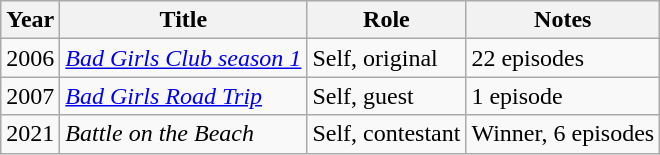<table class="wikitable">
<tr>
<th>Year</th>
<th>Title</th>
<th>Role</th>
<th>Notes</th>
</tr>
<tr>
<td>2006</td>
<td><em><a href='#'>Bad Girls Club season 1</a></em></td>
<td>Self, original</td>
<td>22 episodes</td>
</tr>
<tr>
<td>2007</td>
<td><em><a href='#'>Bad Girls Road Trip</a></em></td>
<td>Self, guest</td>
<td>1 episode</td>
</tr>
<tr>
<td>2021</td>
<td><em>Battle on the Beach</em></td>
<td>Self, contestant</td>
<td>Winner, 6 episodes</td>
</tr>
</table>
